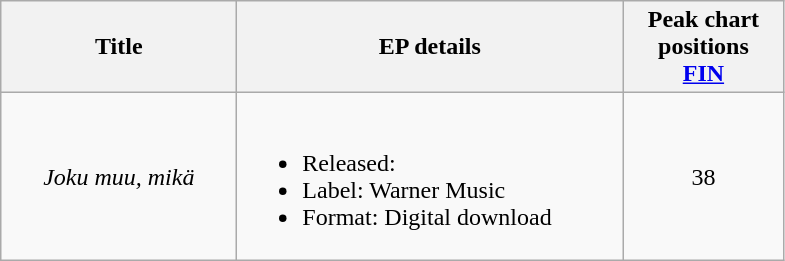<table class="wikitable" style="text-align:center;">
<tr>
<th rowspan="1" width="150">Title</th>
<th rowspan="1" width="250">EP details</th>
<th colspan="1" width="100">Peak chart positions<br><a href='#'>FIN</a><br></th>
</tr>
<tr>
<td align=center><em>Joku muu, mikä</em></td>
<td align=left><br><ul><li>Released: </li><li>Label: Warner Music</li><li>Format: Digital download</li></ul></td>
<td>38</td>
</tr>
</table>
